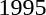<table>
<tr>
<td>1995</td>
<td></td>
<td></td>
<td></td>
</tr>
</table>
